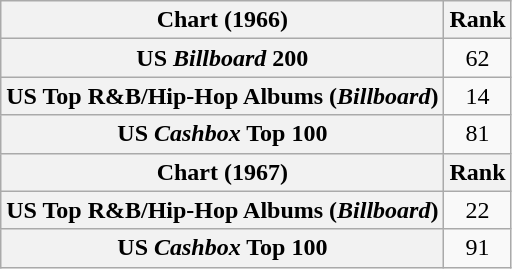<table class="wikitable sortable plainrowheaders">
<tr>
<th align="left">Chart (1966)</th>
<th style="text-align:center;">Rank</th>
</tr>
<tr>
<th scope="row">US <em>Billboard</em> 200</th>
<td style="text-align:center;">62</td>
</tr>
<tr>
<th scope="row">US Top R&B/Hip-Hop Albums (<em>Billboard</em>)</th>
<td style="text-align:center;">14</td>
</tr>
<tr>
<th scope="row">US <em>Cashbox</em> Top 100</th>
<td style="text-align:center;">81</td>
</tr>
<tr>
<th align="left">Chart (1967)</th>
<th style="text-align:center;">Rank</th>
</tr>
<tr>
<th scope="row">US Top R&B/Hip-Hop Albums (<em>Billboard</em>)</th>
<td style="text-align:center;">22</td>
</tr>
<tr>
<th scope="row">US <em>Cashbox</em> Top 100</th>
<td style="text-align:center;">91</td>
</tr>
</table>
